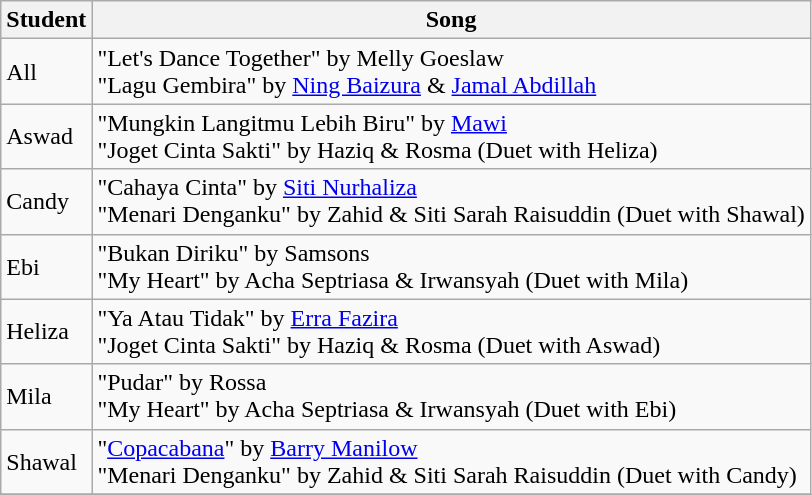<table class="wikitable">
<tr>
<th>Student</th>
<th>Song</th>
</tr>
<tr>
<td>All</td>
<td>"Let's Dance Together" by Melly Goeslaw <br> "Lagu Gembira" by <a href='#'>Ning Baizura</a> & <a href='#'>Jamal Abdillah</a></td>
</tr>
<tr>
<td>Aswad</td>
<td>"Mungkin Langitmu Lebih Biru" by <a href='#'>Mawi</a> <br> "Joget Cinta Sakti" by Haziq & Rosma (Duet with Heliza)</td>
</tr>
<tr>
<td>Candy</td>
<td>"Cahaya Cinta" by <a href='#'>Siti Nurhaliza</a> <br> "Menari Denganku" by Zahid & Siti Sarah Raisuddin (Duet with Shawal)</td>
</tr>
<tr>
<td>Ebi</td>
<td>"Bukan Diriku" by Samsons <br> "My Heart" by Acha Septriasa & Irwansyah (Duet with Mila)</td>
</tr>
<tr>
<td>Heliza</td>
<td>"Ya Atau Tidak" by <a href='#'>Erra Fazira</a> <br> "Joget Cinta Sakti" by Haziq & Rosma (Duet with Aswad)</td>
</tr>
<tr>
<td>Mila</td>
<td>"Pudar" by Rossa <br> "My Heart" by Acha Septriasa & Irwansyah (Duet with Ebi)</td>
</tr>
<tr>
<td>Shawal</td>
<td>"<a href='#'>Copacabana</a>" by <a href='#'>Barry Manilow</a> <br> "Menari Denganku" by Zahid & Siti Sarah Raisuddin (Duet with Candy)</td>
</tr>
<tr>
</tr>
</table>
